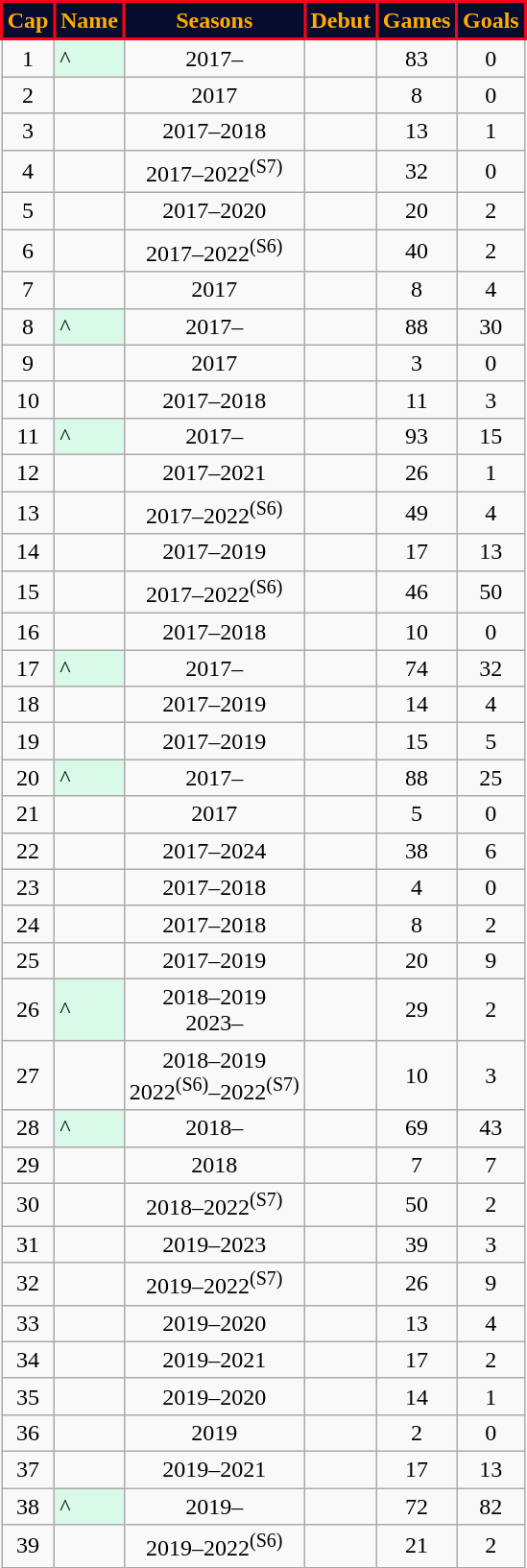<table class="wikitable sortable" style="text-align:center">
<tr>
<th style="background:#060C2E; color: #FFAC00; border: solid #FF0018 2px;">Cap</th>
<th style="background:#060C2E; color: #FFAC00; border: solid #FF0018 2px;">Name</th>
<th style="background:#060C2E; color: #FFAC00; border: solid #FF0018 2px;">Seasons</th>
<th style="background:#060C2E; color: #FFAC00; border: solid #FF0018 2px;">Debut</th>
<th style="background:#060C2E; color: #FFAC00; border: solid #FF0018 2px;">Games</th>
<th style="background:#060C2E; color: #FFAC00; border: solid #FF0018 2px;">Goals</th>
</tr>
<tr>
<td>1</td>
<td style="text-align:left; background:#d9f9e9">^</td>
<td>2017–</td>
<td></td>
<td>83</td>
<td>0</td>
</tr>
<tr>
<td>2</td>
<td align=left></td>
<td>2017</td>
<td></td>
<td>8</td>
<td>0</td>
</tr>
<tr>
<td>3</td>
<td align=left></td>
<td>2017–2018</td>
<td></td>
<td>13</td>
<td>1</td>
</tr>
<tr>
<td>4</td>
<td align=left></td>
<td>2017–2022<sup>(S7)</sup></td>
<td></td>
<td>32</td>
<td>0</td>
</tr>
<tr>
<td>5</td>
<td align=left></td>
<td>2017–2020</td>
<td></td>
<td>20</td>
<td>2</td>
</tr>
<tr>
<td>6</td>
<td align=left></td>
<td>2017–2022<sup>(S6)</sup></td>
<td></td>
<td>40</td>
<td>2</td>
</tr>
<tr>
<td>7</td>
<td align=left></td>
<td>2017</td>
<td></td>
<td>8</td>
<td>4</td>
</tr>
<tr>
<td>8</td>
<td style="text-align:left; background:#d9f9e9">^</td>
<td>2017–</td>
<td></td>
<td>88</td>
<td>30</td>
</tr>
<tr>
<td>9</td>
<td align=left></td>
<td>2017</td>
<td></td>
<td>3</td>
<td>0</td>
</tr>
<tr>
<td>10</td>
<td align=left></td>
<td>2017–2018</td>
<td></td>
<td>11</td>
<td>3</td>
</tr>
<tr>
<td>11</td>
<td style="text-align:left; background:#d9f9e9">^</td>
<td>2017–</td>
<td></td>
<td>93</td>
<td>15</td>
</tr>
<tr>
<td>12</td>
<td align=left></td>
<td>2017–2021</td>
<td></td>
<td>26</td>
<td>1</td>
</tr>
<tr>
<td>13</td>
<td align=left></td>
<td>2017–2022<sup>(S6)</sup></td>
<td></td>
<td>49</td>
<td>4</td>
</tr>
<tr>
<td>14</td>
<td align=left></td>
<td>2017–2019</td>
<td></td>
<td>17</td>
<td>13</td>
</tr>
<tr>
<td>15</td>
<td align=left></td>
<td>2017–2022<sup>(S6)</sup></td>
<td></td>
<td>46</td>
<td>50</td>
</tr>
<tr>
<td>16</td>
<td align=left></td>
<td>2017–2018</td>
<td></td>
<td>10</td>
<td>0</td>
</tr>
<tr>
<td>17</td>
<td style="text-align:left; background:#d9f9e9">^</td>
<td>2017–</td>
<td></td>
<td>74</td>
<td>32</td>
</tr>
<tr>
<td>18</td>
<td align=left></td>
<td>2017–2019</td>
<td></td>
<td>14</td>
<td>4</td>
</tr>
<tr>
<td>19</td>
<td align=left></td>
<td>2017–2019</td>
<td></td>
<td>15</td>
<td>5</td>
</tr>
<tr>
<td>20</td>
<td style="text-align:left; background:#d9f9e9">^</td>
<td>2017–</td>
<td></td>
<td>88</td>
<td>25</td>
</tr>
<tr>
<td>21</td>
<td align=left></td>
<td>2017</td>
<td></td>
<td>5</td>
<td>0</td>
</tr>
<tr>
<td>22</td>
<td align=left></td>
<td>2017–2024</td>
<td></td>
<td>38</td>
<td>6</td>
</tr>
<tr>
<td>23</td>
<td align=left></td>
<td>2017–2018</td>
<td></td>
<td>4</td>
<td>0</td>
</tr>
<tr>
<td>24</td>
<td align=left></td>
<td>2017–2018</td>
<td></td>
<td>8</td>
<td>2</td>
</tr>
<tr>
<td>25</td>
<td align=left></td>
<td>2017–2019</td>
<td></td>
<td>20</td>
<td>9</td>
</tr>
<tr>
<td>26</td>
<td style="text-align:left; background:#d9f9e9">^</td>
<td>2018–2019<br>2023–</td>
<td></td>
<td>29</td>
<td>2</td>
</tr>
<tr>
<td>27</td>
<td align=left></td>
<td>2018–2019<br>2022<sup>(S6)</sup>–2022<sup>(S7)</sup></td>
<td></td>
<td>10</td>
<td>3</td>
</tr>
<tr>
<td>28</td>
<td style="text-align:left; background:#d9f9e9">^</td>
<td>2018–</td>
<td></td>
<td>69</td>
<td>43</td>
</tr>
<tr>
<td>29</td>
<td align=left></td>
<td>2018</td>
<td></td>
<td>7</td>
<td>7</td>
</tr>
<tr>
<td>30</td>
<td align=left></td>
<td>2018–2022<sup>(S7)</sup></td>
<td></td>
<td>50</td>
<td>2</td>
</tr>
<tr>
<td>31</td>
<td align=left></td>
<td>2019–2023</td>
<td></td>
<td>39</td>
<td>3</td>
</tr>
<tr>
<td>32</td>
<td align=left></td>
<td>2019–2022<sup>(S7)</sup></td>
<td></td>
<td>26</td>
<td>9</td>
</tr>
<tr>
<td>33</td>
<td align=left></td>
<td>2019–2020</td>
<td></td>
<td>13</td>
<td>4</td>
</tr>
<tr>
<td>34</td>
<td align=left></td>
<td>2019–2021</td>
<td></td>
<td>17</td>
<td>2</td>
</tr>
<tr>
<td>35</td>
<td align=left></td>
<td>2019–2020</td>
<td></td>
<td>14</td>
<td>1</td>
</tr>
<tr>
<td>36</td>
<td align=left></td>
<td>2019</td>
<td></td>
<td>2</td>
<td>0</td>
</tr>
<tr>
<td>37</td>
<td align=left></td>
<td>2019–2021</td>
<td></td>
<td>17</td>
<td>13</td>
</tr>
<tr>
<td>38</td>
<td style="text-align:left; background:#d9f9e9">^</td>
<td>2019–</td>
<td></td>
<td>72</td>
<td>82</td>
</tr>
<tr>
<td>39</td>
<td align=left></td>
<td>2019–2022<sup>(S6)</sup></td>
<td></td>
<td>21</td>
<td>2</td>
</tr>
</table>
